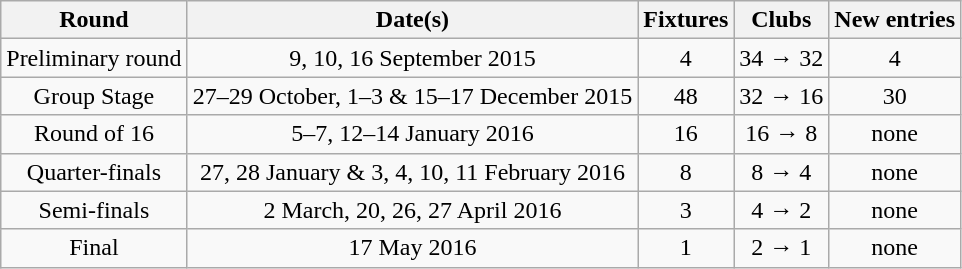<table class="wikitable" style="text-align:center">
<tr>
<th>Round</th>
<th>Date(s)</th>
<th>Fixtures</th>
<th>Clubs</th>
<th>New entries</th>
</tr>
<tr>
<td>Preliminary round</td>
<td>9, 10, 16 September 2015</td>
<td>4</td>
<td>34 → 32</td>
<td>4</td>
</tr>
<tr>
<td>Group Stage</td>
<td>27–29 October, 1–3 & 15–17 December 2015</td>
<td>48</td>
<td>32 → 16</td>
<td>30</td>
</tr>
<tr>
<td>Round of 16</td>
<td>5–7, 12–14 January 2016</td>
<td>16</td>
<td>16 → 8</td>
<td>none</td>
</tr>
<tr>
<td>Quarter-finals</td>
<td>27, 28 January & 3, 4, 10, 11 February 2016</td>
<td>8</td>
<td>8 → 4</td>
<td>none</td>
</tr>
<tr>
<td>Semi-finals</td>
<td>2 March, 20, 26, 27 April 2016</td>
<td>3</td>
<td>4 → 2</td>
<td>none</td>
</tr>
<tr>
<td>Final</td>
<td>17 May 2016</td>
<td>1</td>
<td>2 → 1</td>
<td>none</td>
</tr>
</table>
